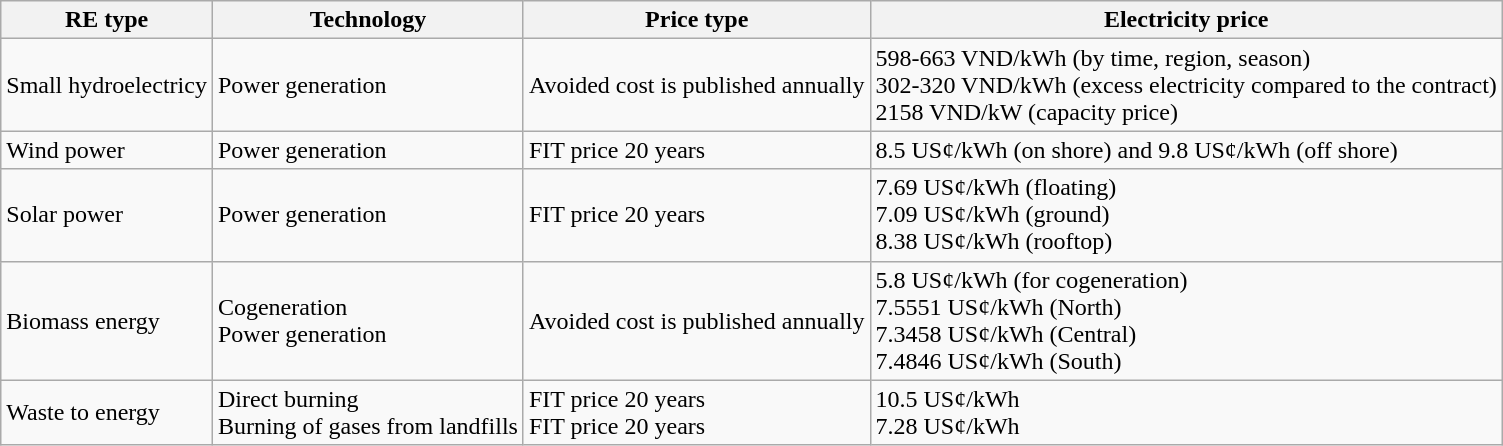<table class="wikitable">
<tr>
<th>RE type</th>
<th>Technology</th>
<th>Price type</th>
<th>Electricity price</th>
</tr>
<tr>
<td>Small hydroelectricy</td>
<td>Power generation</td>
<td>Avoided cost is published annually</td>
<td>598-663 VND/kWh (by time, region, season)<br>302-320 VND/kWh (excess electricity compared to the contract)<br>2158 VND/kW (capacity price)</td>
</tr>
<tr>
<td>Wind power</td>
<td>Power generation</td>
<td>FIT price 20 years</td>
<td>8.5 US¢/kWh (on shore) and 9.8 US¢/kWh (off shore)</td>
</tr>
<tr>
<td>Solar power</td>
<td>Power generation</td>
<td>FIT price 20 years</td>
<td>7.69 US¢/kWh (floating)<br>7.09 US¢/kWh (ground)<br>8.38 US¢/kWh (rooftop)</td>
</tr>
<tr>
<td>Biomass energy</td>
<td>Cogeneration<br>Power generation</td>
<td>Avoided cost is published annually</td>
<td>5.8 US¢/kWh (for cogeneration)<br>7.5551 US¢/kWh (North)<br>7.3458 US¢/kWh (Central)<br>7.4846 US¢/kWh (South)</td>
</tr>
<tr>
<td>Waste to energy</td>
<td>Direct burning<br>Burning of gases from landfills</td>
<td>FIT price 20 years<br>FIT price 20 years</td>
<td>10.5 US¢/kWh<br>7.28 US¢/kWh</td>
</tr>
</table>
